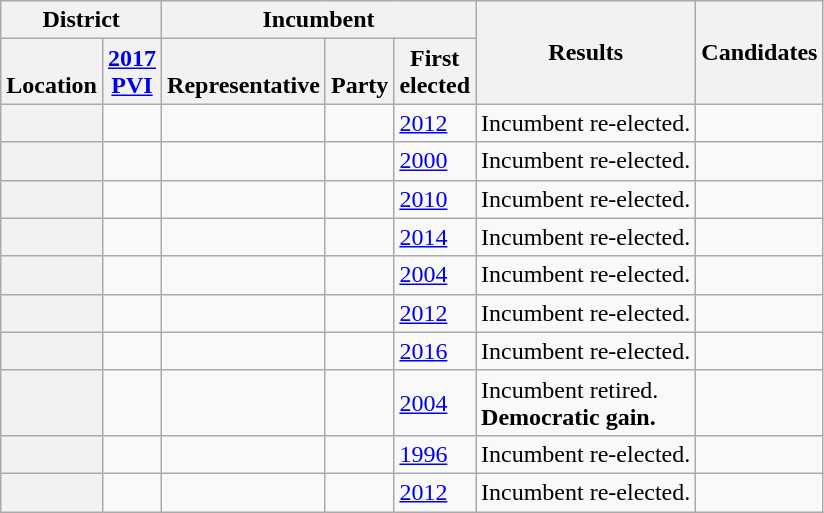<table class="wikitable sortable">
<tr>
<th colspan=2>District</th>
<th colspan=3>Incumbent</th>
<th rowspan=2>Results</th>
<th rowspan=2>Candidates</th>
</tr>
<tr valign=bottom>
<th>Location</th>
<th><a href='#'>2017<br>PVI</a></th>
<th>Representative</th>
<th>Party</th>
<th>First<br>elected</th>
</tr>
<tr>
<th></th>
<td></td>
<td></td>
<td></td>
<td><a href='#'>2012</a></td>
<td>Incumbent re-elected.</td>
<td nowrap></td>
</tr>
<tr>
<th></th>
<td></td>
<td></td>
<td></td>
<td><a href='#'>2000</a></td>
<td>Incumbent re-elected.</td>
<td nowrap></td>
</tr>
<tr>
<th></th>
<td></td>
<td></td>
<td></td>
<td><a href='#'>2010</a></td>
<td>Incumbent re-elected.</td>
<td nowrap></td>
</tr>
<tr>
<th></th>
<td></td>
<td></td>
<td></td>
<td><a href='#'>2014</a></td>
<td>Incumbent re-elected.</td>
<td nowrap></td>
</tr>
<tr>
<th></th>
<td></td>
<td></td>
<td></td>
<td><a href='#'>2004</a></td>
<td>Incumbent re-elected.</td>
<td nowrap nowrap></td>
</tr>
<tr>
<th></th>
<td></td>
<td></td>
<td></td>
<td><a href='#'>2012</a></td>
<td>Incumbent re-elected.</td>
<td nowrap></td>
</tr>
<tr>
<th></th>
<td></td>
<td></td>
<td></td>
<td><a href='#'>2016</a></td>
<td>Incumbent re-elected.</td>
<td nowrap></td>
</tr>
<tr>
<th></th>
<td></td>
<td></td>
<td></td>
<td><a href='#'>2004</a></td>
<td>Incumbent retired.<br><strong>Democratic gain.</strong></td>
<td nowrap nowrap></td>
</tr>
<tr>
<th></th>
<td></td>
<td></td>
<td></td>
<td><a href='#'>1996</a></td>
<td>Incumbent re-elected.</td>
<td nowrap></td>
</tr>
<tr>
<th></th>
<td></td>
<td></td>
<td></td>
<td><a href='#'>2012</a></td>
<td>Incumbent re-elected.</td>
<td nowrap></td>
</tr>
</table>
